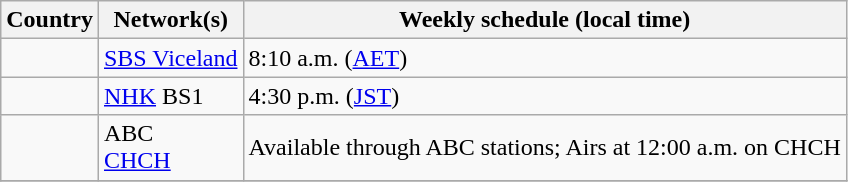<table class="wikitable sortable">
<tr>
<th>Country</th>
<th>Network(s)</th>
<th>Weekly schedule (local time)</th>
</tr>
<tr>
<td></td>
<td><a href='#'>SBS Viceland</a></td>
<td>8:10 a.m. (<a href='#'>AET</a>)</td>
</tr>
<tr>
<td></td>
<td><a href='#'>NHK</a> BS1</td>
<td>4:30 p.m. (<a href='#'>JST</a>)</td>
</tr>
<tr>
<td></td>
<td>ABC <br> <a href='#'>CHCH</a></td>
<td>Available through ABC stations; Airs at 12:00 a.m. on CHCH</td>
</tr>
<tr>
</tr>
</table>
